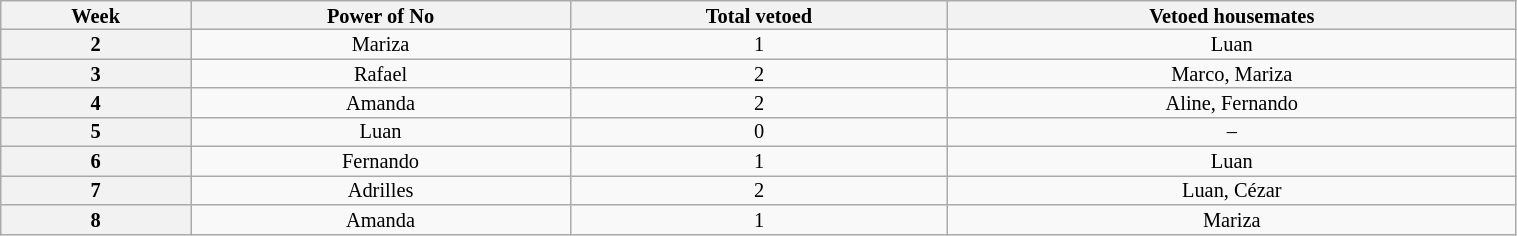<table class="wikitable" style="width:80%; text-align:center; font-size:85%; line-height:13px;">
<tr>
<th>Week</th>
<th>Power of No</th>
<th>Total vetoed</th>
<th>Vetoed housemates</th>
</tr>
<tr>
<th>2</th>
<td>Mariza</td>
<td>1</td>
<td>Luan</td>
</tr>
<tr>
<th>3</th>
<td>Rafael</td>
<td>2</td>
<td>Marco, Mariza</td>
</tr>
<tr>
<th>4</th>
<td>Amanda</td>
<td>2</td>
<td>Aline, Fernando</td>
</tr>
<tr>
<th>5</th>
<td>Luan</td>
<td>0</td>
<td>–</td>
</tr>
<tr>
<th>6</th>
<td>Fernando</td>
<td>1</td>
<td>Luan</td>
</tr>
<tr>
<th>7</th>
<td>Adrilles</td>
<td>2</td>
<td>Luan, Cézar</td>
</tr>
<tr>
<th>8</th>
<td>Amanda</td>
<td>1</td>
<td>Mariza</td>
</tr>
</table>
